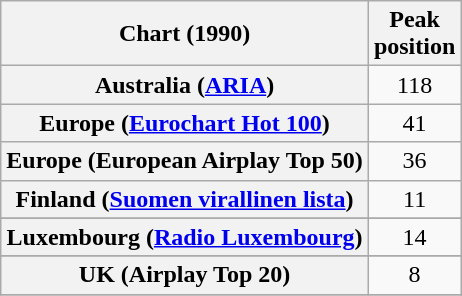<table class="wikitable sortable plainrowheaders">
<tr>
<th>Chart (1990)</th>
<th>Peak<br>position</th>
</tr>
<tr>
<th scope="row">Australia (<a href='#'>ARIA</a>)</th>
<td align="center">118</td>
</tr>
<tr>
<th scope="row">Europe (<a href='#'>Eurochart Hot 100</a>)</th>
<td align="center">41</td>
</tr>
<tr>
<th scope="row">Europe (European Airplay Top 50)</th>
<td align="center">36</td>
</tr>
<tr>
<th scope="row">Finland (<a href='#'>Suomen virallinen lista</a>)</th>
<td align="center">11</td>
</tr>
<tr>
</tr>
<tr>
<th scope="row">Luxembourg (<a href='#'>Radio Luxembourg</a>)</th>
<td align="center">14</td>
</tr>
<tr>
</tr>
<tr>
<th scope="row">UK (Airplay Top 20)</th>
<td align="center">8</td>
</tr>
<tr>
</tr>
</table>
